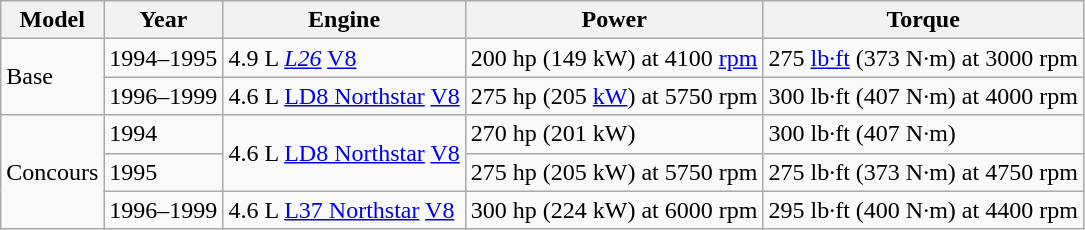<table class="wikitable">
<tr>
<th>Model</th>
<th>Year</th>
<th>Engine</th>
<th>Power</th>
<th>Torque</th>
</tr>
<tr>
<td rowspan=2>Base</td>
<td>1994–1995</td>
<td>4.9 L <em><a href='#'>L26</a></em> <a href='#'>V8</a></td>
<td>200 hp (149 kW) at 4100 <a href='#'>rpm</a></td>
<td>275 <a href='#'>lb·ft</a> (373 N·m) at 3000 rpm</td>
</tr>
<tr>
<td>1996–1999</td>
<td>4.6 L <a href='#'>LD8 Northstar</a> <a href='#'>V8</a></td>
<td>275 hp (205 <a href='#'>kW</a>) at 5750 rpm</td>
<td>300 lb·ft (407 N·m) at 4000 rpm</td>
</tr>
<tr>
<td rowspan=3>Concours</td>
<td>1994</td>
<td rowspan=2>4.6 L <a href='#'>LD8 Northstar</a> <a href='#'>V8</a></td>
<td>270 hp (201 kW)</td>
<td>300 lb·ft (407 N·m)</td>
</tr>
<tr>
<td>1995</td>
<td>275 hp (205 kW) at 5750 rpm</td>
<td>275 lb·ft (373 N·m) at 4750 rpm</td>
</tr>
<tr>
<td>1996–1999</td>
<td>4.6 L <a href='#'>L37 Northstar</a> <a href='#'>V8</a></td>
<td>300 hp (224 kW) at 6000 rpm</td>
<td>295 lb·ft (400 N·m) at 4400 rpm</td>
</tr>
</table>
